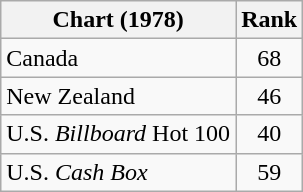<table class="wikitable sortable">
<tr>
<th align="left">Chart (1978)</th>
<th style="text-align:center;">Rank</th>
</tr>
<tr>
<td>Canada</td>
<td style="text-align:center;">68</td>
</tr>
<tr>
<td>New Zealand</td>
<td style="text-align:center;">46</td>
</tr>
<tr>
<td>U.S. <em>Billboard</em> Hot 100</td>
<td style="text-align:center;">40</td>
</tr>
<tr>
<td>U.S. <em>Cash Box</em></td>
<td style="text-align:center;">59</td>
</tr>
</table>
